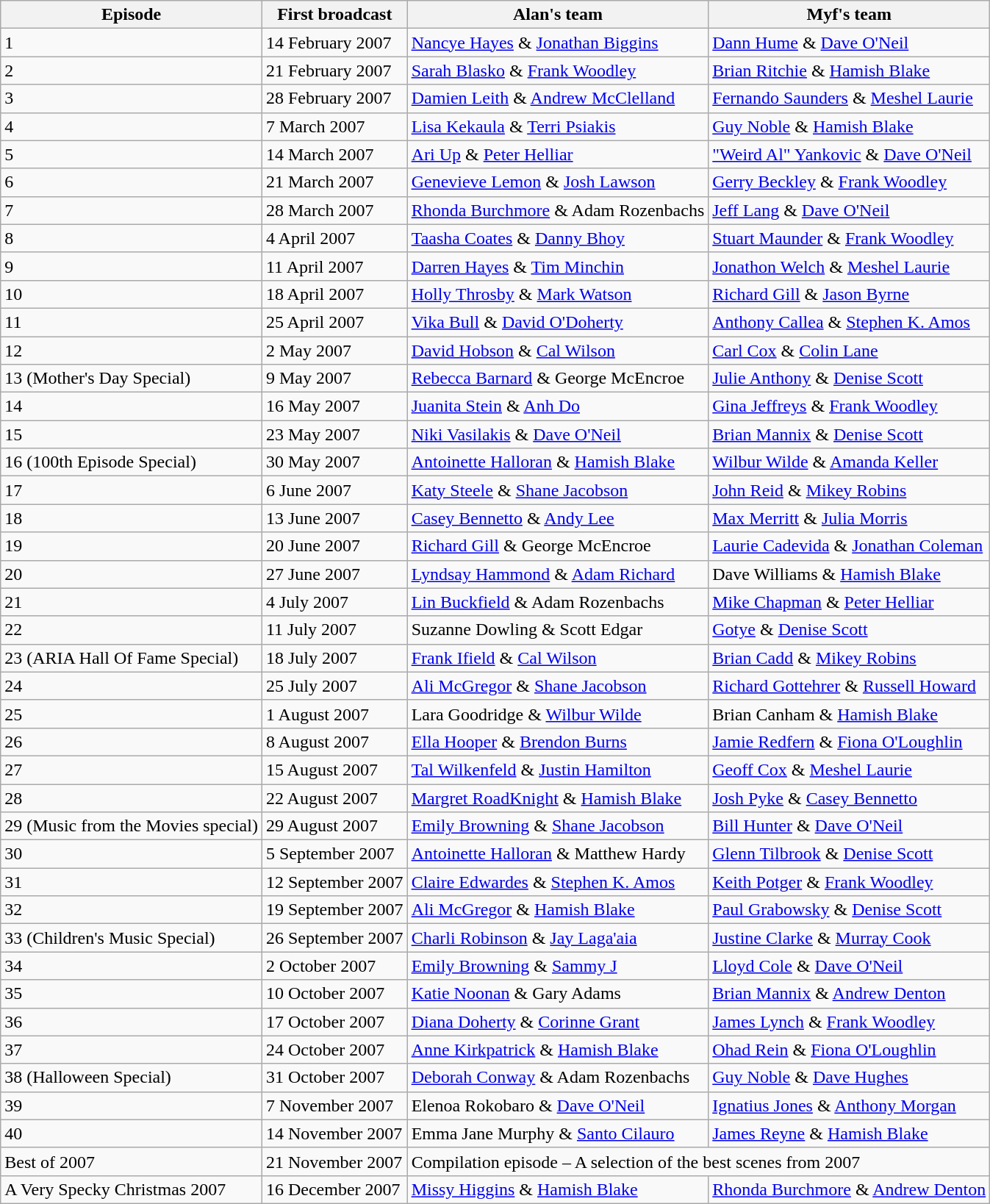<table class="wikitable">
<tr>
<th>Episode</th>
<th>First broadcast</th>
<th>Alan's team</th>
<th>Myf's team</th>
</tr>
<tr>
<td>1</td>
<td>14 February 2007</td>
<td><a href='#'>Nancye Hayes</a> & <a href='#'>Jonathan Biggins</a></td>
<td><a href='#'>Dann Hume</a> & <a href='#'>Dave O'Neil</a></td>
</tr>
<tr>
<td>2</td>
<td>21 February 2007</td>
<td><a href='#'>Sarah Blasko</a> & <a href='#'>Frank Woodley</a></td>
<td><a href='#'>Brian Ritchie</a> & <a href='#'>Hamish Blake</a></td>
</tr>
<tr>
<td>3</td>
<td>28 February 2007</td>
<td><a href='#'>Damien Leith</a> & <a href='#'>Andrew McClelland</a></td>
<td><a href='#'>Fernando Saunders</a> & <a href='#'>Meshel Laurie</a></td>
</tr>
<tr>
<td>4</td>
<td>7 March 2007</td>
<td><a href='#'>Lisa Kekaula</a> & <a href='#'>Terri Psiakis</a></td>
<td><a href='#'>Guy Noble</a> & <a href='#'>Hamish Blake</a></td>
</tr>
<tr>
<td>5</td>
<td>14 March 2007</td>
<td><a href='#'>Ari Up</a> & <a href='#'>Peter Helliar</a></td>
<td><a href='#'>"Weird Al" Yankovic</a> & <a href='#'>Dave O'Neil</a></td>
</tr>
<tr>
<td>6</td>
<td>21 March 2007</td>
<td><a href='#'>Genevieve Lemon</a> & <a href='#'>Josh Lawson</a></td>
<td><a href='#'>Gerry Beckley</a> & <a href='#'>Frank Woodley</a></td>
</tr>
<tr>
<td>7</td>
<td>28 March 2007</td>
<td><a href='#'>Rhonda Burchmore</a> & Adam Rozenbachs</td>
<td><a href='#'>Jeff Lang</a> & <a href='#'>Dave O'Neil</a></td>
</tr>
<tr>
<td>8</td>
<td>4 April 2007</td>
<td><a href='#'>Taasha Coates</a> & <a href='#'>Danny Bhoy</a></td>
<td><a href='#'>Stuart Maunder</a> & <a href='#'>Frank Woodley</a></td>
</tr>
<tr>
<td>9</td>
<td>11 April 2007</td>
<td><a href='#'>Darren Hayes</a> & <a href='#'>Tim Minchin</a></td>
<td><a href='#'>Jonathon Welch</a> & <a href='#'>Meshel Laurie</a></td>
</tr>
<tr>
<td>10</td>
<td>18 April 2007</td>
<td><a href='#'>Holly Throsby</a> & <a href='#'>Mark Watson</a></td>
<td><a href='#'>Richard Gill</a> & <a href='#'>Jason Byrne</a></td>
</tr>
<tr>
<td>11</td>
<td>25 April 2007</td>
<td><a href='#'>Vika Bull</a> & <a href='#'>David O'Doherty</a></td>
<td><a href='#'>Anthony Callea</a> & <a href='#'>Stephen K. Amos</a></td>
</tr>
<tr>
<td>12</td>
<td>2 May 2007</td>
<td><a href='#'>David Hobson</a> & <a href='#'>Cal Wilson</a></td>
<td><a href='#'>Carl Cox</a> & <a href='#'>Colin Lane</a></td>
</tr>
<tr>
<td>13 (Mother's Day Special)</td>
<td>9 May 2007</td>
<td><a href='#'>Rebecca Barnard</a> & George McEncroe</td>
<td><a href='#'>Julie Anthony</a> & <a href='#'>Denise Scott</a></td>
</tr>
<tr>
<td>14</td>
<td>16 May 2007</td>
<td><a href='#'>Juanita Stein</a> & <a href='#'>Anh Do</a></td>
<td><a href='#'>Gina Jeffreys</a> & <a href='#'>Frank Woodley</a></td>
</tr>
<tr>
<td>15</td>
<td>23 May 2007</td>
<td><a href='#'>Niki Vasilakis</a> & <a href='#'>Dave O'Neil</a></td>
<td><a href='#'>Brian Mannix</a> & <a href='#'>Denise Scott</a></td>
</tr>
<tr>
<td>16 (100th Episode Special)</td>
<td>30 May 2007</td>
<td><a href='#'>Antoinette Halloran</a> & <a href='#'>Hamish Blake</a></td>
<td><a href='#'>Wilbur Wilde</a> & <a href='#'>Amanda Keller</a></td>
</tr>
<tr>
<td>17</td>
<td>6 June 2007</td>
<td><a href='#'>Katy Steele</a> & <a href='#'>Shane Jacobson</a></td>
<td><a href='#'>John Reid</a> & <a href='#'>Mikey Robins</a></td>
</tr>
<tr>
<td>18</td>
<td>13 June 2007</td>
<td><a href='#'>Casey Bennetto</a> & <a href='#'>Andy Lee</a></td>
<td><a href='#'>Max Merritt</a> & <a href='#'>Julia Morris</a></td>
</tr>
<tr>
<td>19</td>
<td>20 June 2007</td>
<td><a href='#'>Richard Gill</a> & George McEncroe</td>
<td><a href='#'>Laurie Cadevida</a> & <a href='#'>Jonathan Coleman</a></td>
</tr>
<tr>
<td>20</td>
<td>27 June 2007</td>
<td><a href='#'>Lyndsay Hammond</a> & <a href='#'>Adam Richard</a></td>
<td>Dave Williams & <a href='#'>Hamish Blake</a></td>
</tr>
<tr>
<td>21</td>
<td>4 July 2007</td>
<td><a href='#'>Lin Buckfield</a> & Adam Rozenbachs</td>
<td><a href='#'>Mike Chapman</a> & <a href='#'>Peter Helliar</a></td>
</tr>
<tr>
<td>22</td>
<td>11 July 2007</td>
<td>Suzanne Dowling & Scott Edgar</td>
<td><a href='#'>Gotye</a> & <a href='#'>Denise Scott</a></td>
</tr>
<tr>
<td>23 (ARIA Hall Of Fame Special)</td>
<td>18 July 2007</td>
<td><a href='#'>Frank Ifield</a> & <a href='#'>Cal Wilson</a></td>
<td><a href='#'>Brian Cadd</a> & <a href='#'>Mikey Robins</a></td>
</tr>
<tr>
<td>24</td>
<td>25 July 2007</td>
<td><a href='#'>Ali McGregor</a> & <a href='#'>Shane Jacobson</a></td>
<td><a href='#'>Richard Gottehrer</a> & <a href='#'>Russell Howard</a></td>
</tr>
<tr>
<td>25</td>
<td>1 August 2007</td>
<td>Lara Goodridge & <a href='#'>Wilbur Wilde</a></td>
<td>Brian Canham & <a href='#'>Hamish Blake</a></td>
</tr>
<tr>
<td>26</td>
<td>8 August 2007</td>
<td><a href='#'>Ella Hooper</a> & <a href='#'>Brendon Burns</a></td>
<td><a href='#'>Jamie Redfern</a> & <a href='#'>Fiona O'Loughlin</a></td>
</tr>
<tr>
<td>27</td>
<td>15 August 2007</td>
<td><a href='#'>Tal Wilkenfeld</a> & <a href='#'>Justin Hamilton</a></td>
<td><a href='#'>Geoff Cox</a> & <a href='#'>Meshel Laurie</a></td>
</tr>
<tr>
<td>28</td>
<td>22 August 2007</td>
<td><a href='#'>Margret RoadKnight</a> & <a href='#'>Hamish Blake</a></td>
<td><a href='#'>Josh Pyke</a> & <a href='#'>Casey Bennetto</a></td>
</tr>
<tr>
<td>29 (Music from the Movies special)</td>
<td>29 August 2007</td>
<td><a href='#'>Emily Browning</a> & <a href='#'>Shane Jacobson</a></td>
<td><a href='#'>Bill Hunter</a> & <a href='#'>Dave O'Neil</a></td>
</tr>
<tr>
<td>30</td>
<td>5 September 2007</td>
<td><a href='#'>Antoinette Halloran</a> & Matthew Hardy</td>
<td><a href='#'>Glenn Tilbrook</a> & <a href='#'>Denise Scott</a></td>
</tr>
<tr>
<td>31</td>
<td>12 September 2007</td>
<td><a href='#'>Claire Edwardes</a> & <a href='#'>Stephen K. Amos</a></td>
<td><a href='#'>Keith Potger</a> & <a href='#'>Frank Woodley</a></td>
</tr>
<tr>
<td>32</td>
<td>19 September 2007</td>
<td><a href='#'>Ali McGregor</a> & <a href='#'>Hamish Blake</a></td>
<td><a href='#'>Paul Grabowsky</a> & <a href='#'>Denise Scott</a></td>
</tr>
<tr>
<td>33 (Children's Music Special)</td>
<td>26 September 2007</td>
<td><a href='#'>Charli Robinson</a> & <a href='#'>Jay Laga'aia</a></td>
<td><a href='#'>Justine Clarke</a> & <a href='#'>Murray Cook</a></td>
</tr>
<tr>
<td>34</td>
<td>2 October 2007</td>
<td><a href='#'>Emily Browning</a> & <a href='#'>Sammy J</a></td>
<td><a href='#'>Lloyd Cole</a> & <a href='#'>Dave O'Neil</a></td>
</tr>
<tr>
<td>35</td>
<td>10 October 2007</td>
<td><a href='#'>Katie Noonan</a> & Gary Adams</td>
<td><a href='#'>Brian Mannix</a> & <a href='#'>Andrew Denton</a></td>
</tr>
<tr>
<td>36</td>
<td>17 October 2007</td>
<td><a href='#'>Diana Doherty</a> & <a href='#'>Corinne Grant</a></td>
<td><a href='#'>James Lynch</a> & <a href='#'>Frank Woodley</a></td>
</tr>
<tr>
<td>37</td>
<td>24 October 2007</td>
<td><a href='#'>Anne Kirkpatrick</a> & <a href='#'>Hamish Blake</a></td>
<td><a href='#'>Ohad Rein</a> & <a href='#'>Fiona O'Loughlin</a></td>
</tr>
<tr>
<td>38 (Halloween Special)</td>
<td>31 October 2007</td>
<td><a href='#'>Deborah Conway</a> & Adam Rozenbachs</td>
<td><a href='#'>Guy Noble</a> & <a href='#'>Dave Hughes</a></td>
</tr>
<tr>
<td>39</td>
<td>7 November 2007</td>
<td>Elenoa Rokobaro & <a href='#'>Dave O'Neil</a></td>
<td><a href='#'>Ignatius Jones</a> & <a href='#'>Anthony Morgan</a></td>
</tr>
<tr>
<td>40</td>
<td>14 November 2007</td>
<td>Emma Jane Murphy & <a href='#'>Santo Cilauro</a></td>
<td><a href='#'>James Reyne</a> & <a href='#'>Hamish Blake</a></td>
</tr>
<tr>
<td>Best of 2007</td>
<td>21 November 2007</td>
<td colspan="2">Compilation episode – A selection of the best scenes from 2007</td>
</tr>
<tr>
<td>A Very Specky Christmas 2007</td>
<td>16 December 2007</td>
<td><a href='#'>Missy Higgins</a> & <a href='#'>Hamish Blake</a></td>
<td><a href='#'>Rhonda Burchmore</a> & <a href='#'>Andrew Denton</a></td>
</tr>
</table>
